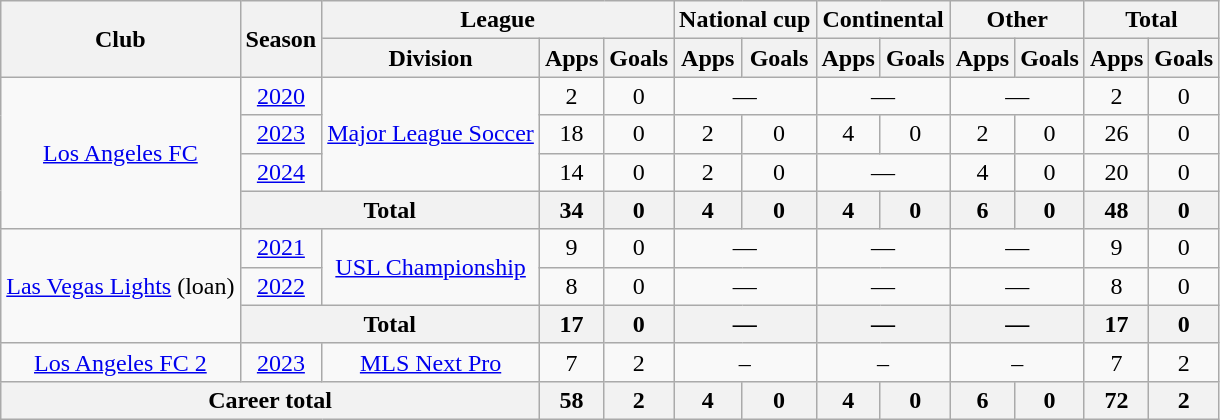<table class=wikitable style=text-align:center>
<tr>
<th rowspan=2>Club</th>
<th rowspan=2>Season</th>
<th colspan=3>League</th>
<th colspan=2>National cup</th>
<th colspan=2>Continental</th>
<th colspan=2>Other</th>
<th colspan=2>Total</th>
</tr>
<tr>
<th>Division</th>
<th>Apps</th>
<th>Goals</th>
<th>Apps</th>
<th>Goals</th>
<th>Apps</th>
<th>Goals</th>
<th>Apps</th>
<th>Goals</th>
<th>Apps</th>
<th>Goals</th>
</tr>
<tr>
<td rowspan=4><a href='#'>Los Angeles FC</a></td>
<td><a href='#'>2020</a></td>
<td rowspan=3><a href='#'>Major League Soccer</a></td>
<td>2</td>
<td>0</td>
<td colspan=2>—</td>
<td colspan=2>—</td>
<td colspan=2>—</td>
<td>2</td>
<td>0</td>
</tr>
<tr>
<td><a href='#'>2023</a></td>
<td>18</td>
<td>0</td>
<td>2</td>
<td>0</td>
<td>4</td>
<td>0</td>
<td>2</td>
<td>0</td>
<td>26</td>
<td>0</td>
</tr>
<tr>
<td><a href='#'>2024</a></td>
<td>14</td>
<td>0</td>
<td>2</td>
<td>0</td>
<td colspan=2>—</td>
<td>4</td>
<td>0</td>
<td>20</td>
<td>0</td>
</tr>
<tr>
<th colspan="2">Total</th>
<th>34</th>
<th>0</th>
<th>4</th>
<th>0</th>
<th>4</th>
<th>0</th>
<th>6</th>
<th>0</th>
<th>48</th>
<th>0</th>
</tr>
<tr>
<td rowspan=3><a href='#'>Las Vegas Lights</a> (loan)</td>
<td><a href='#'>2021</a></td>
<td rowspan=2><a href='#'>USL Championship</a></td>
<td>9</td>
<td>0</td>
<td colspan=2>—</td>
<td colspan=2>—</td>
<td colspan=2>—</td>
<td>9</td>
<td>0</td>
</tr>
<tr>
<td><a href='#'>2022</a></td>
<td>8</td>
<td>0</td>
<td colspan=2>—</td>
<td colspan=2>—</td>
<td colspan=2>—</td>
<td>8</td>
<td>0</td>
</tr>
<tr>
<th colspan="2">Total</th>
<th>17</th>
<th>0</th>
<th colspan=2>—</th>
<th colspan=2>—</th>
<th colspan=2>—</th>
<th>17</th>
<th>0</th>
</tr>
<tr>
<td rowspan="1"><a href='#'>Los Angeles FC 2</a></td>
<td><a href='#'>2023</a></td>
<td rowspan="1"><a href='#'>MLS Next Pro</a></td>
<td>7</td>
<td>2</td>
<td colspan="2">–</td>
<td colspan="2">–</td>
<td colspan="2">–</td>
<td>7</td>
<td>2</td>
</tr>
<tr>
<th colspan=3>Career total</th>
<th>58</th>
<th>2</th>
<th>4</th>
<th>0</th>
<th>4</th>
<th>0</th>
<th>6</th>
<th>0</th>
<th>72</th>
<th>2</th>
</tr>
</table>
